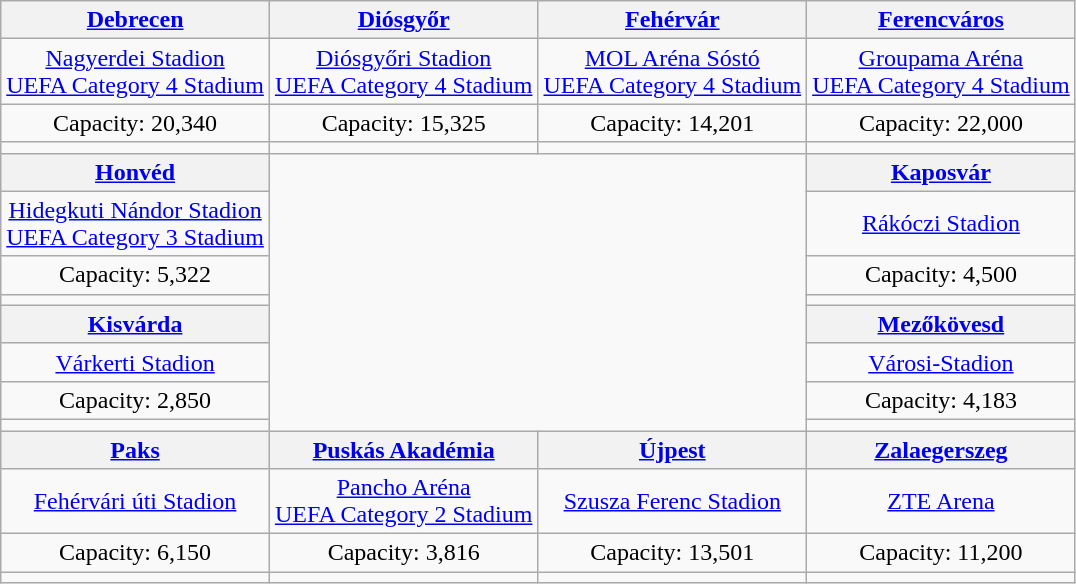<table class="wikitable" style="text-align:center;">
<tr>
<th><a href='#'>Debrecen</a></th>
<th><a href='#'>Diósgyőr</a></th>
<th><a href='#'>Fehérvár</a></th>
<th><a href='#'>Ferencváros</a></th>
</tr>
<tr>
<td><a href='#'>Nagyerdei Stadion</a> <br><a href='#'>UEFA Category 4 Stadium</a></td>
<td><a href='#'>Diósgyőri Stadion</a> <br><a href='#'>UEFA Category 4 Stadium</a></td>
<td><a href='#'>MOL Aréna Sóstó</a> <br><a href='#'>UEFA Category 4 Stadium</a></td>
<td><a href='#'>Groupama Aréna</a> <br><a href='#'>UEFA Category 4 Stadium</a></td>
</tr>
<tr>
<td>Capacity: 20,340</td>
<td>Capacity: 15,325</td>
<td>Capacity: 14,201</td>
<td>Capacity: 22,000</td>
</tr>
<tr>
<td></td>
<td></td>
<td></td>
<td></td>
</tr>
<tr>
<th><a href='#'>Honvéd</a></th>
<td colspan="2" rowspan="8"><br>
</td>
<th><a href='#'>Kaposvár</a></th>
</tr>
<tr>
<td><a href='#'>Hidegkuti Nándor Stadion</a> <br><a href='#'>UEFA Category 3 Stadium</a></td>
<td><a href='#'>Rákóczi Stadion</a></td>
</tr>
<tr>
<td>Capacity: 5,322</td>
<td>Capacity: 4,500</td>
</tr>
<tr>
<td></td>
<td></td>
</tr>
<tr>
<th><a href='#'>Kisvárda</a></th>
<th><a href='#'>Mezőkövesd</a></th>
</tr>
<tr>
<td><a href='#'>Várkerti Stadion</a></td>
<td><a href='#'>Városi-Stadion</a></td>
</tr>
<tr>
<td>Capacity: 2,850</td>
<td>Capacity: 4,183</td>
</tr>
<tr>
<td></td>
<td></td>
</tr>
<tr>
<th><a href='#'>Paks</a></th>
<th><a href='#'>Puskás Akadémia</a></th>
<th><a href='#'>Újpest</a></th>
<th><a href='#'>Zalaegerszeg</a></th>
</tr>
<tr>
<td><a href='#'>Fehérvári úti Stadion</a></td>
<td><a href='#'>Pancho Aréna</a><br><a href='#'>UEFA Category 2 Stadium</a></td>
<td><a href='#'>Szusza Ferenc Stadion</a></td>
<td><a href='#'>ZTE Arena</a></td>
</tr>
<tr>
<td>Capacity: 6,150</td>
<td>Capacity: 3,816</td>
<td>Capacity: 13,501</td>
<td>Capacity: 11,200</td>
</tr>
<tr>
<td></td>
<td></td>
<td></td>
<td></td>
</tr>
</table>
